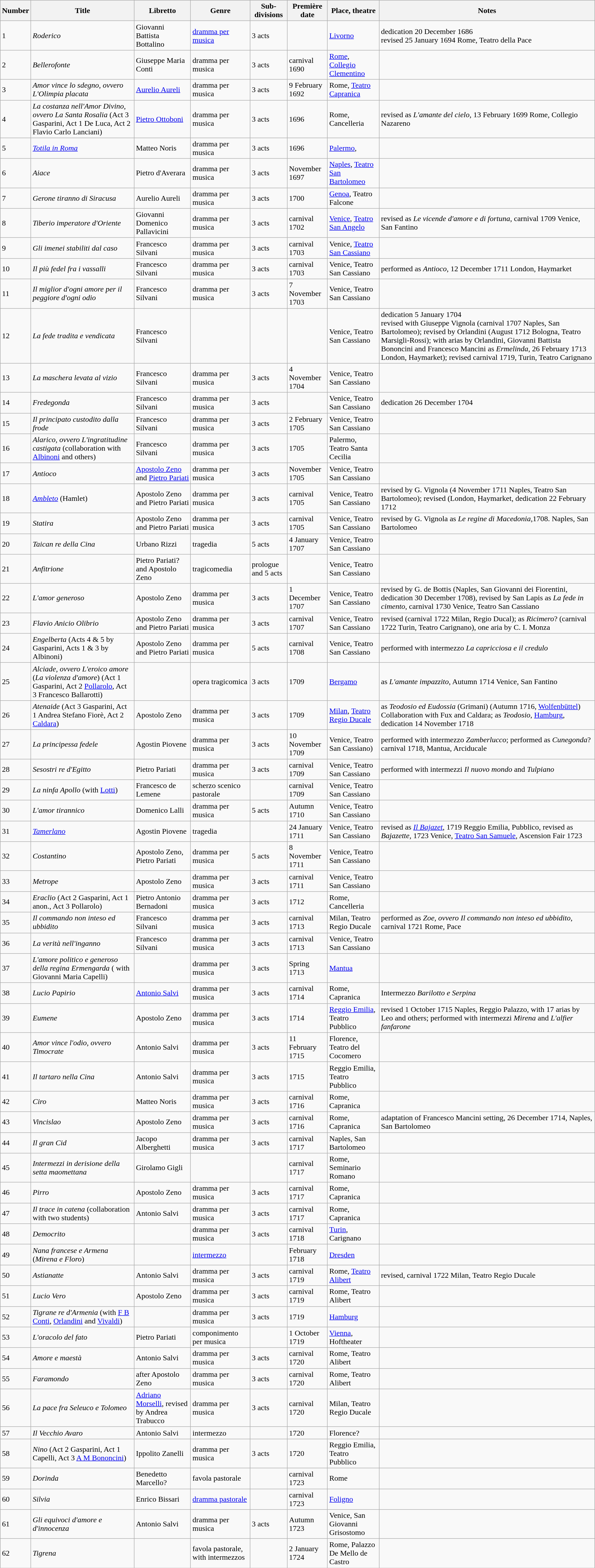<table class="wikitable sortable">
<tr>
<th>Number</th>
<th>Title</th>
<th>Libretto</th>
<th>Genre</th>
<th>Sub­divisions</th>
<th>Première date</th>
<th>Place, theatre</th>
<th>Notes</th>
</tr>
<tr>
<td>1</td>
<td><em>Roderico</em></td>
<td>Giovanni Battista Bottalino</td>
<td><a href='#'>dramma per musica</a></td>
<td>3 acts</td>
<td></td>
<td><a href='#'>Livorno</a></td>
<td>dedication 20 December 1686<br>revised 25 January 1694 Rome, Teatro della Pace</td>
</tr>
<tr>
<td>2</td>
<td><em>Bellerofonte</em></td>
<td>Giuseppe Maria Conti</td>
<td>dramma per musica</td>
<td>3 acts</td>
<td>carnival 1690</td>
<td><a href='#'>Rome</a>, <a href='#'>Collegio Clementino</a></td>
<td></td>
</tr>
<tr>
<td>3</td>
<td><em>Amor vince lo sdegno, ovvero L'Olimpia placata</em></td>
<td> <a href='#'>Aurelio Aureli</a></td>
<td>dramma per musica</td>
<td>3 acts</td>
<td>9 February 1692</td>
<td>Rome, <a href='#'>Teatro Capranica</a></td>
<td></td>
</tr>
<tr>
<td>4</td>
<td><em>La costanza nell'Amor Divino, ovvero La Santa Rosalia</em> (Act 3 Gasparini, Act 1 De Luca, Act 2 Flavio Carlo Lanciani)</td>
<td><a href='#'>Pietro Ottoboni</a></td>
<td>dramma per musica</td>
<td>3 acts</td>
<td>1696</td>
<td>Rome, Cancelleria</td>
<td>revised as <em>L'amante del cielo</em>, 13 February 1699 Rome, Collegio Nazareno</td>
</tr>
<tr>
<td>5</td>
<td><em><a href='#'>Totila in Roma</a></em></td>
<td>Matteo Noris</td>
<td>dramma per musica</td>
<td>3 acts</td>
<td>1696</td>
<td><a href='#'>Palermo</a>, </td>
<td></td>
</tr>
<tr>
<td>6</td>
<td><em>Aiace</em></td>
<td>Pietro d'Averara</td>
<td>dramma per musica</td>
<td>3 acts</td>
<td>November 1697</td>
<td><a href='#'>Naples</a>, <a href='#'>Teatro San Bartolomeo</a></td>
<td></td>
</tr>
<tr>
<td>7</td>
<td><em>Gerone tiranno di Siracusa</em></td>
<td>Aurelio Aureli</td>
<td>dramma per musica</td>
<td>3 acts</td>
<td>1700</td>
<td><a href='#'>Genoa</a>, Teatro Falcone</td>
<td></td>
</tr>
<tr>
<td>8</td>
<td><em>Tiberio imperatore d'Oriente</em></td>
<td>Giovanni Domenico Pallavicini</td>
<td>dramma per musica</td>
<td>3 acts</td>
<td>carnival 1702</td>
<td><a href='#'>Venice</a>, <a href='#'>Teatro San Angelo</a></td>
<td>revised as <em>Le vicende d'amore e di fortuna</em>, carnival 1709 Venice, San Fantino</td>
</tr>
<tr>
<td>9</td>
<td><em>Gli imenei stabiliti dal caso</em></td>
<td>Francesco Silvani</td>
<td>dramma per musica</td>
<td>3 acts</td>
<td>carnival 1703</td>
<td>Venice, <a href='#'>Teatro San Cassiano</a></td>
<td></td>
</tr>
<tr>
<td>10</td>
<td><em>Il più fedel fra i vassalli</em></td>
<td>Francesco Silvani</td>
<td>dramma per musica</td>
<td>3 acts</td>
<td>carnival 1703</td>
<td>Venice, Teatro San Cassiano</td>
<td>performed as <em>Antioco</em>, 12 December 1711 London, Haymarket</td>
</tr>
<tr>
<td>11</td>
<td><em>Il miglior d'ogni amore per il peggiore d'ogni odio</em></td>
<td>Francesco Silvani</td>
<td>dramma per musica</td>
<td>3 acts</td>
<td>7 November 1703</td>
<td>Venice, Teatro San Cassiano</td>
<td></td>
</tr>
<tr>
<td>12</td>
<td><em>La fede tradita e vendicata</em></td>
<td>Francesco Silvani</td>
<td></td>
<td></td>
<td></td>
<td>Venice, Teatro San Cassiano</td>
<td>dedication 5 January 1704<br>revised with Giuseppe Vignola (carnival 1707 Naples, San Bartolomeo); revised by Orlandini (August 1712 Bologna, Teatro Marsigli-Rossi); with arias by Orlandini, Giovanni Battista Bononcini and Francesco Mancini as <em>Ermelinda</em>, 26 February 1713 London, Haymarket); revised carnival 1719, Turin, Teatro Carignano</td>
</tr>
<tr>
<td>13</td>
<td><em>La maschera levata al vizio</em></td>
<td>Francesco Silvani</td>
<td>dramma per musica</td>
<td>3 acts</td>
<td>4 November 1704</td>
<td>Venice, Teatro San Cassiano</td>
<td></td>
</tr>
<tr>
<td>14</td>
<td><em>Fredegonda</em></td>
<td>Francesco Silvani</td>
<td>dramma per musica</td>
<td>3 acts</td>
<td></td>
<td>Venice, Teatro San Cassiano</td>
<td>dedication 26 December 1704</td>
</tr>
<tr>
<td>15</td>
<td><em>Il principato custodito dalla frode</em></td>
<td>Francesco Silvani</td>
<td>dramma per musica</td>
<td>3 acts</td>
<td>2 February 1705</td>
<td>Venice, Teatro San Cassiano</td>
<td></td>
</tr>
<tr>
<td>16</td>
<td><em>Alarico, ovvero L'ingratitudine castigata</em> (collaboration with <a href='#'>Albinoni</a> and others)</td>
<td>Francesco Silvani</td>
<td>dramma per musica</td>
<td>3 acts</td>
<td>1705</td>
<td>Palermo, Teatro Santa Cecilia</td>
<td></td>
</tr>
<tr>
<td>17</td>
<td><em>Antioco</em></td>
<td><a href='#'>Apostolo Zeno</a> and <a href='#'>Pietro Pariati</a></td>
<td>dramma per musica</td>
<td>3 acts</td>
<td>November 1705</td>
<td>Venice, Teatro San Cassiano</td>
<td></td>
</tr>
<tr>
<td>18</td>
<td><em><a href='#'>Ambleto</a></em> (Hamlet)</td>
<td>Apostolo Zeno and Pietro Pariati</td>
<td>dramma per musica</td>
<td>3 acts</td>
<td>carnival 1705</td>
<td>Venice, Teatro San Cassiano</td>
<td>revised by G. Vignola (4 November 1711 Naples, Teatro San Bartolomeo); revised (London, Haymarket, dedication 22 February 1712</td>
</tr>
<tr>
<td>19</td>
<td><em>Statira</em></td>
<td>Apostolo Zeno and Pietro Pariati</td>
<td>dramma per musica</td>
<td>3 acts</td>
<td>carnival 1705</td>
<td>Venice, Teatro San Cassiano</td>
<td>revised by G. Vignola as <em>Le regine di Macedonia</em>,1708. Naples, San Bartolomeo</td>
</tr>
<tr>
<td>20</td>
<td><em>Taican re della Cina</em></td>
<td>Urbano Rizzi</td>
<td>tragedia</td>
<td>5 acts</td>
<td>4 January 1707</td>
<td>Venice, Teatro San Cassiano</td>
<td></td>
</tr>
<tr>
<td>21</td>
<td><em>Anfitrione</em></td>
<td>Pietro Pariati? and Apostolo Zeno</td>
<td>tragicomedia</td>
<td>prologue and 5 acts</td>
<td></td>
<td>Venice, Teatro San Cassiano</td>
<td></td>
</tr>
<tr>
<td>22</td>
<td><em>L'amor generoso</em></td>
<td>Apostolo Zeno</td>
<td>dramma per musica</td>
<td>3 acts</td>
<td>1 December 1707</td>
<td>Venice, Teatro San Cassiano</td>
<td>revised by G. de Bottis (Naples, San Giovanni dei Fiorentini, dedication 30 December 1708), revised by San Lapis as <em>La fede in cimento</em>, carnival 1730 Venice, Teatro San Cassiano</td>
</tr>
<tr>
<td>23</td>
<td><em>Flavio Anicio Olibrio</em></td>
<td>Apostolo Zeno and Pietro Pariati</td>
<td>dramma per musica</td>
<td>3 acts</td>
<td>carnival 1707</td>
<td>Venice, Teatro San Cassiano</td>
<td>revised (carnival 1722 Milan, Regio Ducal); as <em>Ricimero</em>? (carnival 1722 Turin, Teatro Carignano), one aria by C. I. Monza</td>
</tr>
<tr>
<td>24</td>
<td><em>Engelberta</em> (Acts 4 & 5 by Gasparini, Acts 1 & 3 by Albinoni)</td>
<td>Apostolo Zeno and Pietro Pariati</td>
<td>dramma per musica</td>
<td>5 acts</td>
<td>carnival 1708</td>
<td>Venice, Teatro San Cassiano</td>
<td>performed with intermezzo <em>La capricciosa e il credulo</em></td>
</tr>
<tr>
<td>25</td>
<td><em>Alciade, ovvero L'eroico amore</em> (<em>La violenza d'amore</em>) (Act 1 Gasparini, Act 2 <a href='#'>Pollarolo</a>, Act 3 Francesco Ballarotti)</td>
<td></td>
<td>opera tragicomica</td>
<td>3 acts</td>
<td>1709</td>
<td><a href='#'>Bergamo</a></td>
<td>as <em>L'amante impazzito</em>, Autumn 1714 Venice, San Fantino</td>
</tr>
<tr>
<td>26</td>
<td><em>Atenaide</em> (Act 3 Gasparini, Act 1 Andrea Stefano Fiorè, Act 2 <a href='#'>Caldara</a>)</td>
<td>Apostolo Zeno</td>
<td>dramma per musica</td>
<td>3 acts</td>
<td>1709</td>
<td><a href='#'>Milan</a>, <a href='#'>Teatro Regio Ducale</a></td>
<td>as <em>Teodosio ed Eudossia</em> (Grimani) (Autumn 1716, <a href='#'>Wolfenbüttel</a>) Collaboration with Fux and Caldara; as <em>Teodosio</em>, <a href='#'>Hamburg</a>, dedication 14 November 1718</td>
</tr>
<tr>
<td>27</td>
<td><em>La principessa fedele</em></td>
<td>Agostin Piovene</td>
<td>dramma per musica</td>
<td>3 acts</td>
<td>10 November 1709</td>
<td>Venice, Teatro San Cassiano)</td>
<td>performed with intermezzo <em>Zamberlucco</em>; performed as <em>Cunegonda</em>? carnival 1718, Mantua, Arciducale</td>
</tr>
<tr>
<td>28</td>
<td><em>Sesostri re d'Egitto</em></td>
<td>Pietro Pariati</td>
<td>dramma per musica</td>
<td>3 acts</td>
<td>carnival 1709</td>
<td>Venice, Teatro San Cassiano</td>
<td>performed with intermezzi <em>Il nuovo mondo</em> and <em>Tulpiano</em></td>
</tr>
<tr>
<td>29</td>
<td><em>La ninfa Apollo</em> (with <a href='#'>Lotti</a>)</td>
<td>Francesco de Lemene</td>
<td>scherzo scenico pastorale</td>
<td></td>
<td>carnival 1709</td>
<td>Venice, Teatro San Cassiano</td>
<td></td>
</tr>
<tr>
<td>30</td>
<td><em>L'amor tirannico</em></td>
<td>Domenico Lalli</td>
<td>dramma per musica</td>
<td>5 acts</td>
<td>Autumn 1710</td>
<td>Venice, Teatro San Cassiano</td>
<td></td>
</tr>
<tr>
<td>31</td>
<td><em><a href='#'>Tamerlano</a></em></td>
<td>Agostin Piovene</td>
<td>tragedia</td>
<td></td>
<td>24 January 1711</td>
<td>Venice, Teatro San Cassiano</td>
<td>revised as <a href='#'><em> Il Bajazet</em></a>, 1719 Reggio Emilia, Pubblico, revised as <em>Bajazette</em>, 1723 Venice, <a href='#'>Teatro San Samuele</a>, Ascension Fair 1723</td>
</tr>
<tr>
<td>32</td>
<td><em>Costantino</em></td>
<td>Apostolo Zeno, Pietro Pariati</td>
<td>dramma per musica</td>
<td>5 acts</td>
<td>8 November 1711</td>
<td>Venice, Teatro San Cassiano</td>
<td></td>
</tr>
<tr>
<td>33</td>
<td><em>Metrope</em></td>
<td>Apostolo Zeno</td>
<td>dramma per musica</td>
<td>3 acts</td>
<td>carnival 1711</td>
<td>Venice, Teatro San Cassiano</td>
<td></td>
</tr>
<tr>
<td>34</td>
<td><em>Eraclio</em> (Act 2 Gasparini, Act 1 anon., Act 3 Pollarolo)</td>
<td>Pietro Antonio Bernadoni</td>
<td>dramma per musica</td>
<td>3 acts</td>
<td>1712</td>
<td>Rome, Cancelleria</td>
<td></td>
</tr>
<tr>
<td>35</td>
<td><em>Il commando non inteso ed ubbidito</em></td>
<td>Francesco Silvani</td>
<td>dramma per musica</td>
<td>3 acts</td>
<td>carnival 1713</td>
<td>Milan, Teatro Regio Ducale</td>
<td>performed as <em>Zoe, ovvero Il commando non inteso ed ubbidito</em>, carnival 1721 Rome, Pace</td>
</tr>
<tr>
<td>36</td>
<td><em>La verità nell'inganno</em></td>
<td>Francesco Silvani</td>
<td>dramma per musica</td>
<td>3 acts</td>
<td>carnival 1713</td>
<td>Venice, Teatro San Cassiano</td>
<td></td>
</tr>
<tr>
<td>37</td>
<td><em>L'amore politico e generoso della regina Ermengarda</em> ( with Giovanni Maria Capelli)</td>
<td></td>
<td>dramma per musica</td>
<td>3 acts</td>
<td>Spring 1713</td>
<td><a href='#'>Mantua</a></td>
<td></td>
</tr>
<tr>
<td>38</td>
<td><em>Lucio Papirio</em></td>
<td><a href='#'>Antonio Salvi</a></td>
<td>dramma per musica</td>
<td>3 acts</td>
<td>carnival 1714</td>
<td>Rome, Capranica</td>
<td>Intermezzo <em>Barilotto e Serpina</em></td>
</tr>
<tr>
<td>39</td>
<td><em>Eumene</em></td>
<td>Apostolo Zeno</td>
<td>dramma per musica</td>
<td>3 acts</td>
<td>1714</td>
<td><a href='#'>Reggio Emilia</a>, Teatro Pubblico</td>
<td>revised 1 October 1715 Naples, Reggio Palazzo, with 17 arias by Leo and others; performed with intermezzi <em>Mirena</em> and <em>L'alfier fanfarone</em></td>
</tr>
<tr>
<td>40</td>
<td><em>Amor vince l'odio, ovvero Timocrate</em></td>
<td>Antonio Salvi</td>
<td>dramma per musica</td>
<td>3 acts</td>
<td>11 February 1715</td>
<td>Florence, Teatro del Cocomero</td>
<td></td>
</tr>
<tr>
<td>41</td>
<td><em>Il tartaro nella Cina</em></td>
<td>Antonio Salvi</td>
<td>dramma per musica</td>
<td>3 acts</td>
<td>1715</td>
<td>Reggio Emilia, Teatro Pubblico</td>
<td></td>
</tr>
<tr>
<td>42</td>
<td><em>Ciro</em></td>
<td>Matteo Noris</td>
<td>dramma per musica</td>
<td>3 acts</td>
<td>carnival 1716</td>
<td>Rome, Capranica</td>
<td></td>
</tr>
<tr>
<td>43</td>
<td><em>Vincislao</em></td>
<td>Apostolo Zeno</td>
<td>dramma per musica</td>
<td>3 acts</td>
<td>carnival 1716</td>
<td>Rome, Capranica</td>
<td>adaptation of Francesco Mancini setting, 26 December 1714, Naples, San Bartolomeo</td>
</tr>
<tr>
<td>44</td>
<td><em>Il gran Cid</em></td>
<td>Jacopo Alberghetti</td>
<td>dramma per musica</td>
<td>3 acts</td>
<td>carnival 1717</td>
<td>Naples, San Bartolomeo</td>
<td></td>
</tr>
<tr>
<td>45</td>
<td><em>Intermezzi in derisione della setta maomettana</em></td>
<td>Girolamo Gigli</td>
<td></td>
<td></td>
<td>carnival 1717</td>
<td>Rome, Seminario Romano</td>
<td></td>
</tr>
<tr>
<td>46</td>
<td><em>Pirro</em></td>
<td>Apostolo Zeno</td>
<td>dramma per musica</td>
<td>3 acts</td>
<td>carnival 1717</td>
<td>Rome, Capranica</td>
<td></td>
</tr>
<tr>
<td>47</td>
<td><em>Il trace in catena</em> (collaboration with two students)</td>
<td>Antonio Salvi</td>
<td>dramma per musica</td>
<td>3 acts</td>
<td>carnival 1717</td>
<td>Rome, Capranica</td>
<td></td>
</tr>
<tr>
<td>48</td>
<td><em>Democrito</em></td>
<td></td>
<td>dramma per musica</td>
<td>3 acts</td>
<td>carnival 1718</td>
<td><a href='#'>Turin</a>, Carignano</td>
<td></td>
</tr>
<tr>
<td>49</td>
<td><em>Nana francese e Armena</em> (<em>Mirena e Floro</em>)</td>
<td></td>
<td><a href='#'>intermezzo</a></td>
<td></td>
<td>February 1718</td>
<td><a href='#'>Dresden</a></td>
<td></td>
</tr>
<tr>
<td>50</td>
<td><em>Astianatte</em></td>
<td>Antonio Salvi</td>
<td>dramma per musica</td>
<td>3 acts</td>
<td>carnival 1719</td>
<td>Rome, <a href='#'>Teatro Alibert</a></td>
<td>revised, carnival 1722 Milan, Teatro Regio Ducale</td>
</tr>
<tr>
<td>51</td>
<td><em>Lucio Vero</em></td>
<td>Apostolo Zeno</td>
<td>dramma per musica</td>
<td>3 acts</td>
<td>carnival 1719</td>
<td>Rome, Teatro Alibert</td>
<td></td>
</tr>
<tr>
<td>52</td>
<td><em>Tigrane re d'Armenia</em> (with <a href='#'>F B Conti</a>, <a href='#'>Orlandini</a> and <a href='#'>Vivaldi</a>)</td>
<td></td>
<td>dramma per musica</td>
<td>3 acts</td>
<td>1719</td>
<td><a href='#'>Hamburg</a></td>
<td></td>
</tr>
<tr>
<td>53</td>
<td><em>L'oracolo del fato</em></td>
<td>Pietro Pariati</td>
<td>componimento per musica</td>
<td></td>
<td>1 October 1719</td>
<td><a href='#'>Vienna</a>, Hoftheater</td>
<td></td>
</tr>
<tr>
<td>54</td>
<td><em>Amore e maestà</em></td>
<td>Antonio Salvi</td>
<td>dramma per musica</td>
<td>3 acts</td>
<td>carnival 1720</td>
<td>Rome, Teatro Alibert</td>
<td></td>
</tr>
<tr>
<td>55</td>
<td><em>Faramondo</em></td>
<td>after Apostolo Zeno</td>
<td>dramma per musica</td>
<td>3 acts</td>
<td>carnival 1720</td>
<td>Rome, Teatro Alibert</td>
<td></td>
</tr>
<tr>
<td>56</td>
<td><em>La pace fra Seleuco e Tolomeo</em></td>
<td><a href='#'>Adriano Morselli</a>, revised by Andrea Trabucco</td>
<td>dramma per musica</td>
<td>3 acts</td>
<td>carnival 1720</td>
<td>Milan, Teatro Regio Ducale</td>
<td></td>
</tr>
<tr>
<td>57</td>
<td><em>Il Vecchio Avaro</em></td>
<td>Antonio Salvi</td>
<td>intermezzo</td>
<td></td>
<td>1720</td>
<td>Florence?</td>
<td></td>
</tr>
<tr>
<td>58</td>
<td><em>Nino</em> (Act 2 Gasparini, Act 1 Capelli, Act 3 <a href='#'>A M Bononcini</a>)</td>
<td>Ippolito Zanelli</td>
<td>dramma per musica</td>
<td>3 acts</td>
<td>1720</td>
<td>Reggio Emilia, Teatro Pubblico</td>
<td></td>
</tr>
<tr>
<td>59</td>
<td><em>Dorinda</em></td>
<td>Benedetto Marcello?</td>
<td>favola pastorale</td>
<td></td>
<td>carnival 1723</td>
<td>Rome</td>
<td></td>
</tr>
<tr>
<td>60</td>
<td><em>Silvia</em></td>
<td>Enrico Bissari</td>
<td><a href='#'>dramma pastorale</a></td>
<td></td>
<td>carnival 1723</td>
<td><a href='#'>Foligno</a></td>
<td></td>
</tr>
<tr>
<td>61</td>
<td><em>Gli equivoci d'amore e d'innocenza</em></td>
<td>Antonio Salvi</td>
<td>dramma per musica</td>
<td>3 acts</td>
<td>Autumn 1723</td>
<td>Venice, San Giovanni Grisostomo</td>
<td></td>
</tr>
<tr>
<td>62</td>
<td><em>Tigrena</em></td>
<td></td>
<td>favola pastorale, with intermezzos</td>
<td></td>
<td>2 January 1724</td>
<td>Rome, Palazzo De Mello de Castro</td>
<td></td>
</tr>
</table>
